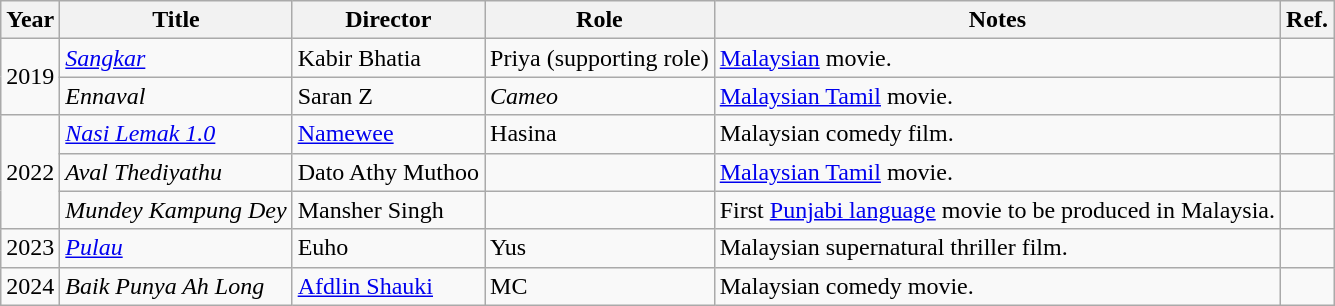<table class="wikitable">
<tr>
<th>Year</th>
<th>Title</th>
<th>Director</th>
<th>Role</th>
<th>Notes</th>
<th>Ref.</th>
</tr>
<tr>
<td rowspan="2">2019</td>
<td><em><a href='#'>Sangkar</a></em></td>
<td>Kabir Bhatia</td>
<td>Priya (supporting role)</td>
<td><a href='#'>Malaysian</a> movie.</td>
<td></td>
</tr>
<tr>
<td><em>Ennaval</em></td>
<td>Saran Z</td>
<td><em>Cameo</em></td>
<td><a href='#'>Malaysian Tamil</a> movie.</td>
<td></td>
</tr>
<tr>
<td rowspan="3">2022</td>
<td><em><a href='#'>Nasi Lemak 1.0</a></em></td>
<td><a href='#'>Namewee</a></td>
<td>Hasina</td>
<td>Malaysian comedy film.</td>
<td></td>
</tr>
<tr>
<td><em>Aval Thediyathu</em></td>
<td>Dato Athy Muthoo</td>
<td></td>
<td><a href='#'>Malaysian Tamil</a> movie.</td>
<td></td>
</tr>
<tr>
<td><em>Mundey Kampung Dey</em></td>
<td>Mansher Singh</td>
<td></td>
<td>First <a href='#'>Punjabi language</a> movie to be produced in Malaysia.</td>
<td></td>
</tr>
<tr>
<td rowspan="1">2023</td>
<td><em><a href='#'>Pulau</a></em></td>
<td>Euho</td>
<td>Yus</td>
<td>Malaysian supernatural thriller film.</td>
<td></td>
</tr>
<tr>
<td>2024</td>
<td><em>Baik Punya Ah Long</em></td>
<td><a href='#'>Afdlin Shauki</a></td>
<td>MC</td>
<td>Malaysian comedy movie.</td>
<td></td>
</tr>
</table>
